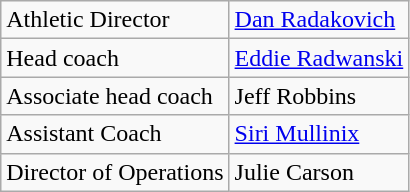<table class="wikitable">
<tr>
<td>Athletic Director</td>
<td> <a href='#'>Dan Radakovich</a></td>
</tr>
<tr>
<td>Head coach</td>
<td> <a href='#'>Eddie Radwanski</a></td>
</tr>
<tr>
<td>Associate head coach</td>
<td> Jeff Robbins</td>
</tr>
<tr>
<td>Assistant Coach</td>
<td> <a href='#'>Siri Mullinix</a></td>
</tr>
<tr>
<td>Director of Operations</td>
<td> Julie Carson</td>
</tr>
</table>
